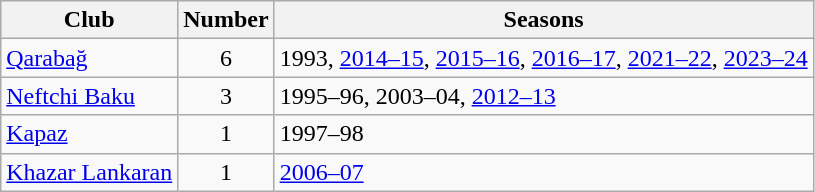<table class="wikitable sortable">
<tr>
<th>Club</th>
<th>Number</th>
<th>Seasons</th>
</tr>
<tr>
<td><a href='#'>Qarabağ</a></td>
<td style="text-align:center">6</td>
<td>1993, <a href='#'>2014–15</a>, <a href='#'>2015–16</a>, <a href='#'>2016–17</a>, <a href='#'>2021–22</a>, <a href='#'>2023–24</a></td>
</tr>
<tr>
<td><a href='#'>Neftchi Baku</a></td>
<td style="text-align:center">3</td>
<td>1995–96, 2003–04, <a href='#'>2012–13</a></td>
</tr>
<tr>
<td><a href='#'>Kapaz</a></td>
<td style="text-align:center">1</td>
<td>1997–98</td>
</tr>
<tr>
<td><a href='#'>Khazar Lankaran</a></td>
<td style="text-align:center">1</td>
<td><a href='#'>2006–07</a></td>
</tr>
</table>
